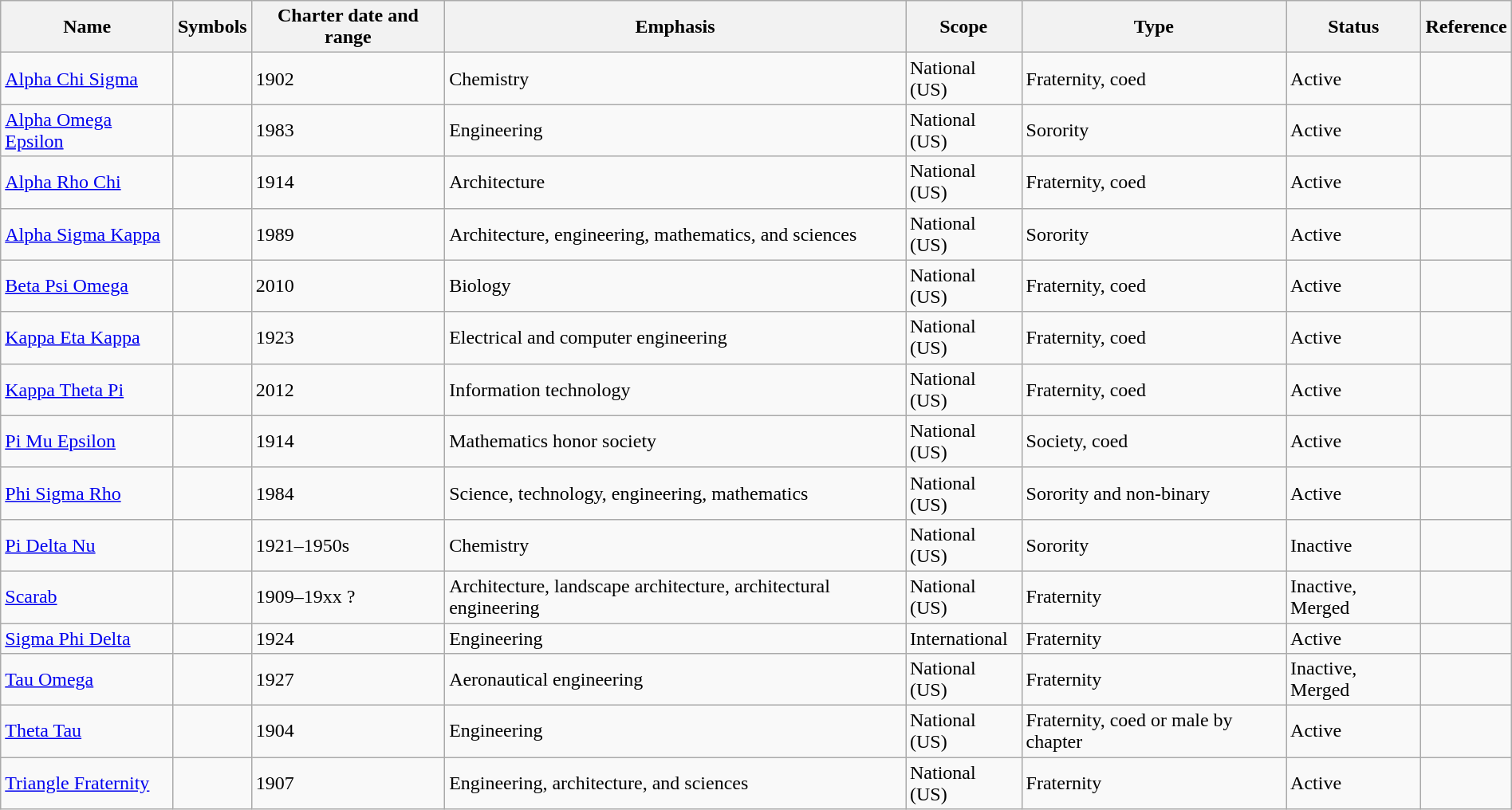<table class="wikitable sortable" style="width:100%;">
<tr>
<th>Name</th>
<th>Symbols</th>
<th>Charter date and range</th>
<th>Emphasis</th>
<th>Scope</th>
<th>Type</th>
<th>Status</th>
<th>Reference</th>
</tr>
<tr>
<td><a href='#'>Alpha Chi Sigma</a></td>
<td><strong></strong></td>
<td>1902</td>
<td>Chemistry</td>
<td>National (US)</td>
<td>Fraternity, coed</td>
<td>Active</td>
<td></td>
</tr>
<tr>
<td><a href='#'>Alpha Omega Epsilon</a></td>
<td><strong></strong></td>
<td>1983</td>
<td>Engineering</td>
<td>National (US)</td>
<td>Sorority</td>
<td>Active</td>
<td></td>
</tr>
<tr>
<td><a href='#'>Alpha Rho Chi</a></td>
<td><strong></strong></td>
<td>1914</td>
<td>Architecture</td>
<td>National (US)</td>
<td>Fraternity, coed</td>
<td>Active</td>
<td></td>
</tr>
<tr>
<td><a href='#'>Alpha Sigma Kappa</a></td>
<td><strong></strong></td>
<td>1989</td>
<td>Architecture, engineering, mathematics, and sciences</td>
<td>National (US)</td>
<td>Sorority</td>
<td>Active</td>
<td></td>
</tr>
<tr>
<td><a href='#'>Beta Psi Omega</a></td>
<td><strong></strong></td>
<td>2010</td>
<td>Biology</td>
<td>National (US)</td>
<td>Fraternity, coed</td>
<td>Active</td>
<td></td>
</tr>
<tr>
<td><a href='#'>Kappa Eta Kappa</a></td>
<td><strong></strong></td>
<td>1923</td>
<td>Electrical and computer engineering</td>
<td>National (US)</td>
<td>Fraternity, coed</td>
<td>Active</td>
<td></td>
</tr>
<tr>
<td><a href='#'>Kappa Theta Pi</a></td>
<td><strong></strong></td>
<td>2012</td>
<td>Information technology</td>
<td>National (US)</td>
<td>Fraternity, coed</td>
<td>Active</td>
<td></td>
</tr>
<tr>
<td><a href='#'>Pi Mu Epsilon</a></td>
<td><strong></strong></td>
<td>1914</td>
<td>Mathematics honor society</td>
<td>National (US)</td>
<td>Society, coed</td>
<td>Active</td>
<td></td>
</tr>
<tr>
<td><a href='#'>Phi Sigma Rho</a></td>
<td><strong></strong></td>
<td>1984</td>
<td>Science, technology, engineering, mathematics</td>
<td>National (US)</td>
<td>Sorority and non-binary</td>
<td>Active</td>
<td></td>
</tr>
<tr>
<td><a href='#'>Pi Delta Nu</a></td>
<td><strong></strong></td>
<td>1921–1950s</td>
<td>Chemistry</td>
<td>National (US)</td>
<td>Sorority</td>
<td>Inactive</td>
<td></td>
</tr>
<tr>
<td><a href='#'>Scarab</a></td>
<td></td>
<td>1909–19xx ?</td>
<td>Architecture, landscape architecture, architectural engineering</td>
<td>National (US)</td>
<td>Fraternity</td>
<td>Inactive, Merged</td>
<td></td>
</tr>
<tr>
<td><a href='#'>Sigma Phi Delta</a></td>
<td><strong></strong></td>
<td>1924</td>
<td>Engineering</td>
<td>International</td>
<td>Fraternity</td>
<td>Active</td>
<td></td>
</tr>
<tr>
<td><a href='#'>Tau Omega</a></td>
<td><strong></strong></td>
<td>1927</td>
<td>Aeronautical engineering</td>
<td>National (US)</td>
<td>Fraternity</td>
<td>Inactive, Merged</td>
<td></td>
</tr>
<tr>
<td><a href='#'>Theta Tau</a></td>
<td><strong></strong></td>
<td>1904</td>
<td>Engineering</td>
<td>National (US)</td>
<td>Fraternity, coed or male by chapter</td>
<td>Active</td>
<td></td>
</tr>
<tr>
<td><a href='#'>Triangle Fraternity</a></td>
<td></td>
<td>1907</td>
<td>Engineering, architecture, and sciences</td>
<td>National (US)</td>
<td>Fraternity</td>
<td>Active</td>
<td></td>
</tr>
</table>
